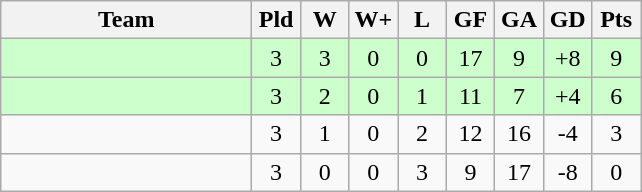<table class="wikitable" style="text-align:center;">
<tr>
<th width=160>Team</th>
<th width=25>Pld</th>
<th width=25>W</th>
<th width=25>W+</th>
<th width=25>L</th>
<th width=25>GF</th>
<th width=25>GA</th>
<th width=25>GD</th>
<th width=25>Pts</th>
</tr>
<tr style="background:#ccffcc;">
<td align=left></td>
<td>3</td>
<td>3</td>
<td>0</td>
<td>0</td>
<td>17</td>
<td>9</td>
<td>+8</td>
<td>9</td>
</tr>
<tr style="background:#ccffcc;">
<td align=left></td>
<td>3</td>
<td>2</td>
<td>0</td>
<td>1</td>
<td>11</td>
<td>7</td>
<td>+4</td>
<td>6</td>
</tr>
<tr>
<td align=left></td>
<td>3</td>
<td>1</td>
<td>0</td>
<td>2</td>
<td>12</td>
<td>16</td>
<td>-4</td>
<td>3</td>
</tr>
<tr>
<td align=left></td>
<td>3</td>
<td>0</td>
<td>0</td>
<td>3</td>
<td>9</td>
<td>17</td>
<td>-8</td>
<td>0</td>
</tr>
</table>
